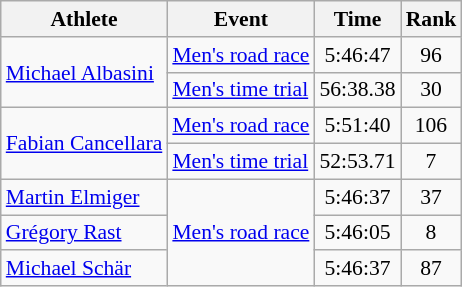<table class=wikitable style="font-size:90%">
<tr>
<th>Athlete</th>
<th>Event</th>
<th>Time</th>
<th>Rank</th>
</tr>
<tr align=center>
<td align=left rowspan=2><a href='#'>Michael Albasini</a></td>
<td align=left><a href='#'>Men's road race</a></td>
<td>5:46:47</td>
<td>96</td>
</tr>
<tr align=center>
<td align=left><a href='#'>Men's time trial</a></td>
<td>56:38.38</td>
<td>30</td>
</tr>
<tr align=center>
<td align=left rowspan=2><a href='#'>Fabian Cancellara</a></td>
<td align=left><a href='#'>Men's road race</a></td>
<td>5:51:40</td>
<td>106</td>
</tr>
<tr align=center>
<td align=left><a href='#'>Men's time trial</a></td>
<td>52:53.71</td>
<td>7</td>
</tr>
<tr align=center>
<td align=left><a href='#'>Martin Elmiger</a></td>
<td align=left rowspan=3><a href='#'>Men's road race</a></td>
<td>5:46:37</td>
<td>37</td>
</tr>
<tr align=center>
<td align=left><a href='#'>Grégory Rast</a></td>
<td>5:46:05</td>
<td>8</td>
</tr>
<tr align=center>
<td align=left><a href='#'>Michael Schär</a></td>
<td>5:46:37</td>
<td>87</td>
</tr>
</table>
